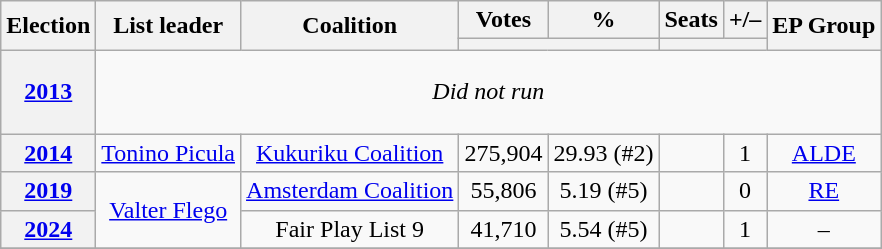<table class="wikitable" style="text-align:center;">
<tr>
<th rowspan=2>Election</th>
<th rowspan=2>List leader</th>
<th rowspan=2>Coalition</th>
<th>Votes</th>
<th>%</th>
<th>Seats</th>
<th>+/–</th>
<th rowspan=2>EP Group</th>
</tr>
<tr>
<th colspan=2></th>
<th colspan=2></th>
</tr>
<tr style=height:3.5em>
<th><a href='#'>2013</a></th>
<td colspan="7"><em>Did not run</em></td>
</tr>
<tr>
<th><a href='#'>2014</a></th>
<td><a href='#'>Tonino Picula</a></td>
<td><a href='#'>Kukuriku Coalition</a></td>
<td>275,904</td>
<td>29.93 (#2)</td>
<td></td>
<td> 1</td>
<td><a href='#'>ALDE</a></td>
</tr>
<tr>
<th><a href='#'>2019</a></th>
<td rowspan=2><a href='#'>Valter Flego</a></td>
<td><a href='#'>Amsterdam Coalition</a></td>
<td>55,806</td>
<td>5.19 (#5)</td>
<td></td>
<td> 0</td>
<td><a href='#'>RE</a></td>
</tr>
<tr>
<th><a href='#'>2024</a></th>
<td>Fair Play List 9</td>
<td>41,710</td>
<td>5.54 (#5)</td>
<td></td>
<td> 1</td>
<td>–</td>
</tr>
<tr>
</tr>
</table>
